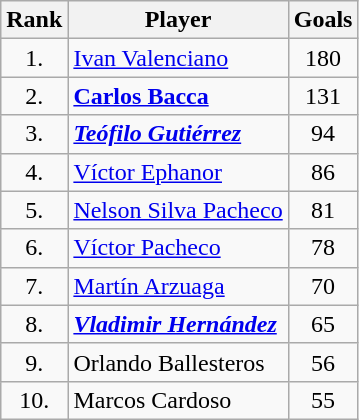<table class="wikitable sortable"  style="text-align: center;">
<tr>
<th>Rank</th>
<th>Player</th>
<th>Goals</th>
</tr>
<tr>
<td>1.</td>
<td style="text-align:left;"> <a href='#'>Ivan Valenciano</a></td>
<td>180</td>
</tr>
<tr>
<td>2.</td>
<td style="text-align:left;"> <strong><a href='#'>Carlos Bacca</a></strong></td>
<td>131</td>
</tr>
<tr>
<td>3.</td>
<td style="text-align:left;"> <strong><em><a href='#'>Teófilo Gutiérrez</a></em></strong></td>
<td>94</td>
</tr>
<tr>
<td>4.</td>
<td style="text-align:left;"> <a href='#'>Víctor Ephanor</a></td>
<td>86</td>
</tr>
<tr>
<td>5.</td>
<td style="text-align:left;"> <a href='#'>Nelson Silva Pacheco</a></td>
<td>81</td>
</tr>
<tr>
<td>6.</td>
<td style="text-align:left;"> <a href='#'>Víctor Pacheco</a></td>
<td>78</td>
</tr>
<tr>
<td>7.</td>
<td style="text-align:left;"> <a href='#'>Martín Arzuaga</a></td>
<td>70</td>
</tr>
<tr>
<td>8.</td>
<td style="text-align:left;"> <strong><em><a href='#'>Vladimir Hernández</a></em></strong></td>
<td>65</td>
</tr>
<tr>
<td>9.</td>
<td style="text-align:left;"> Orlando Ballesteros</td>
<td>56</td>
</tr>
<tr>
<td>10.</td>
<td style="text-align:left;"> Marcos Cardoso</td>
<td>55</td>
</tr>
</table>
